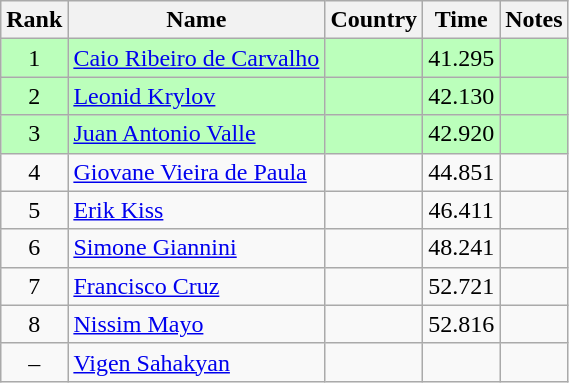<table class="wikitable" style="text-align:center">
<tr>
<th>Rank</th>
<th>Name</th>
<th>Country</th>
<th>Time</th>
<th>Notes</th>
</tr>
<tr bgcolor=bbffbb>
<td>1</td>
<td align="left"><a href='#'>Caio Ribeiro de Carvalho</a></td>
<td align="left"></td>
<td>41.295</td>
<td></td>
</tr>
<tr bgcolor=bbffbb>
<td>2</td>
<td align="left"><a href='#'>Leonid Krylov</a></td>
<td align="left"></td>
<td>42.130</td>
<td></td>
</tr>
<tr bgcolor=bbffbb>
<td>3</td>
<td align="left"><a href='#'>Juan Antonio Valle</a></td>
<td align="left"></td>
<td>42.920</td>
<td></td>
</tr>
<tr>
<td>4</td>
<td align="left"><a href='#'>Giovane Vieira de Paula</a></td>
<td align="left"></td>
<td>44.851</td>
<td></td>
</tr>
<tr>
<td>5</td>
<td align="left"><a href='#'>Erik Kiss</a></td>
<td align="left"></td>
<td>46.411</td>
<td></td>
</tr>
<tr>
<td>6</td>
<td align="left"><a href='#'>Simone Giannini</a></td>
<td align="left"></td>
<td>48.241</td>
<td></td>
</tr>
<tr>
<td>7</td>
<td align="left"><a href='#'>Francisco Cruz</a></td>
<td align="left"></td>
<td>52.721</td>
<td></td>
</tr>
<tr>
<td>8</td>
<td align="left"><a href='#'>Nissim Mayo</a></td>
<td align="left"></td>
<td>52.816</td>
<td></td>
</tr>
<tr>
<td>–</td>
<td align="left"><a href='#'>Vigen Sahakyan</a></td>
<td align="left"></td>
<td></td>
<td></td>
</tr>
</table>
